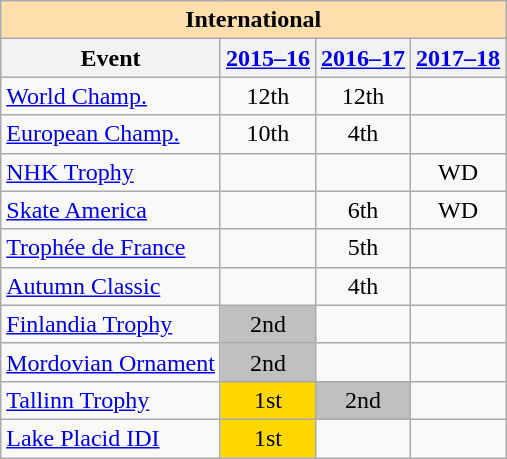<table class="wikitable" style="text-align:center">
<tr>
<th style="background-color: #ffdead; " colspan=4 align=center>International</th>
</tr>
<tr>
<th>Event</th>
<th><a href='#'>2015–16</a></th>
<th><a href='#'>2016–17</a></th>
<th><a href='#'>2017–18</a></th>
</tr>
<tr>
<td align=left><a href='#'>World Champ.</a></td>
<td>12th</td>
<td>12th</td>
<td></td>
</tr>
<tr>
<td align=left><a href='#'>European Champ.</a></td>
<td>10th</td>
<td>4th</td>
<td></td>
</tr>
<tr>
<td align=left> <a href='#'>NHK Trophy</a></td>
<td></td>
<td></td>
<td>WD</td>
</tr>
<tr>
<td align=left> <a href='#'>Skate America</a></td>
<td></td>
<td>6th</td>
<td>WD</td>
</tr>
<tr>
<td align=left> <a href='#'>Trophée de France</a></td>
<td></td>
<td>5th</td>
<td></td>
</tr>
<tr>
<td align=left> <a href='#'>Autumn Classic</a></td>
<td></td>
<td>4th</td>
<td></td>
</tr>
<tr>
<td align=left> <a href='#'>Finlandia Trophy</a></td>
<td bgcolor=silver>2nd</td>
<td></td>
<td></td>
</tr>
<tr>
<td align=left> <a href='#'>Mordovian Ornament</a></td>
<td bgcolor=silver>2nd</td>
<td></td>
<td></td>
</tr>
<tr>
<td align=left> <a href='#'>Tallinn Trophy</a></td>
<td bgcolor=gold>1st</td>
<td bgcolor=silver>2nd</td>
<td></td>
</tr>
<tr>
<td align=left><a href='#'>Lake Placid IDI</a></td>
<td bgcolor=gold>1st</td>
<td></td>
<td></td>
</tr>
</table>
